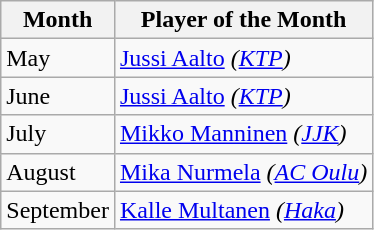<table class="wikitable">
<tr>
<th>Month</th>
<th>Player of the Month</th>
</tr>
<tr>
<td>May</td>
<td> <a href='#'>Jussi Aalto</a> <em>(<a href='#'>KTP</a>)</em></td>
</tr>
<tr>
<td>June</td>
<td> <a href='#'>Jussi Aalto</a> <em>(<a href='#'>KTP</a>)</em></td>
</tr>
<tr>
<td>July</td>
<td> <a href='#'>Mikko Manninen</a> <em>(<a href='#'>JJK</a>)</em></td>
</tr>
<tr>
<td>August</td>
<td> <a href='#'>Mika Nurmela</a> <em>(<a href='#'>AC Oulu</a>)</em></td>
</tr>
<tr>
<td>September</td>
<td> <a href='#'>Kalle Multanen</a> <em>(<a href='#'>Haka</a>)</em></td>
</tr>
</table>
